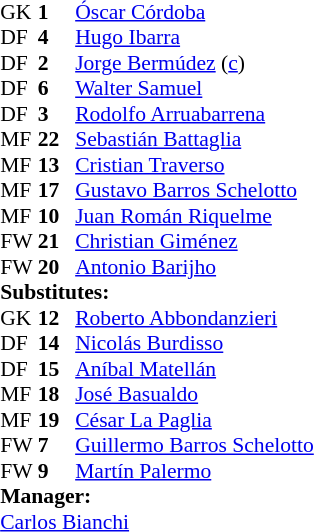<table style="font-size:90%; margin:0.2em auto;" cellspacing="0" cellpadding="0">
<tr>
<th width="25"></th>
<th width="25"></th>
</tr>
<tr>
<td>GK</td>
<td><strong>1</strong></td>
<td> <a href='#'>Óscar Córdoba</a></td>
</tr>
<tr>
<td>DF</td>
<td><strong>4</strong></td>
<td> <a href='#'>Hugo Ibarra</a></td>
</tr>
<tr>
<td>DF</td>
<td><strong>2</strong></td>
<td> <a href='#'>Jorge Bermúdez</a> (<a href='#'>c</a>)</td>
</tr>
<tr>
<td>DF</td>
<td><strong>6</strong></td>
<td> <a href='#'>Walter Samuel</a></td>
</tr>
<tr>
<td>DF</td>
<td><strong>3</strong></td>
<td> <a href='#'>Rodolfo Arruabarrena</a></td>
</tr>
<tr>
<td>MF</td>
<td><strong>22</strong></td>
<td> <a href='#'>Sebastián Battaglia</a></td>
</tr>
<tr>
<td>MF</td>
<td><strong>13</strong></td>
<td> <a href='#'>Cristian Traverso</a></td>
<td></td>
</tr>
<tr>
<td>MF</td>
<td><strong>17</strong></td>
<td> <a href='#'>Gustavo Barros Schelotto</a></td>
<td></td>
<td></td>
</tr>
<tr>
<td>MF</td>
<td><strong>10</strong></td>
<td> <a href='#'>Juan Román Riquelme</a></td>
<td></td>
</tr>
<tr>
<td>FW</td>
<td><strong>21</strong></td>
<td> <a href='#'>Christian Giménez</a></td>
<td></td>
<td></td>
</tr>
<tr>
<td>FW</td>
<td><strong>20</strong></td>
<td> <a href='#'>Antonio Barijho</a></td>
<td></td>
<td></td>
</tr>
<tr>
<td colspan=3><strong>Substitutes:</strong></td>
</tr>
<tr>
<td>GK</td>
<td><strong>12</strong></td>
<td> <a href='#'>Roberto Abbondanzieri</a></td>
</tr>
<tr>
<td>DF</td>
<td><strong>14</strong></td>
<td> <a href='#'>Nicolás Burdisso</a></td>
</tr>
<tr>
<td>DF</td>
<td><strong>15</strong></td>
<td> <a href='#'>Aníbal Matellán</a></td>
</tr>
<tr>
<td>MF</td>
<td><strong>18</strong></td>
<td> <a href='#'>José Basualdo</a></td>
</tr>
<tr>
<td>MF</td>
<td><strong>19</strong></td>
<td> <a href='#'>César La Paglia</a></td>
<td></td>
<td></td>
</tr>
<tr>
<td>FW</td>
<td><strong>7</strong></td>
<td> <a href='#'>Guillermo Barros Schelotto</a></td>
<td></td>
<td></td>
</tr>
<tr>
<td>FW</td>
<td><strong>9</strong></td>
<td> <a href='#'>Martín Palermo</a></td>
<td></td>
<td></td>
</tr>
<tr>
<td colspan=3><strong>Manager:</strong></td>
</tr>
<tr>
<td colspan=4> <a href='#'>Carlos Bianchi</a></td>
</tr>
</table>
